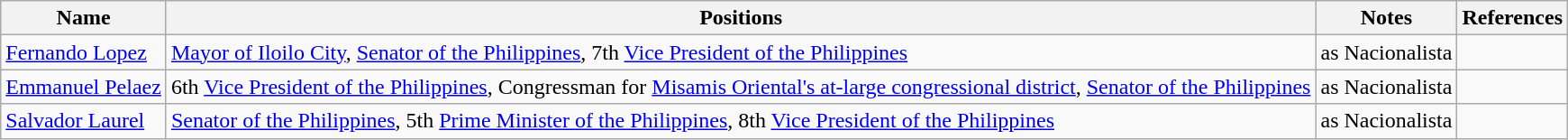<table class="wikitable">
<tr>
<th>Name</th>
<th>Positions</th>
<th>Notes</th>
<th>References</th>
</tr>
<tr>
<td><a href='#'>Fernando Lopez</a></td>
<td><a href='#'>Mayor of Iloilo City</a>, <a href='#'>Senator of the Philippines</a>, 7th <a href='#'>Vice President of the Philippines</a></td>
<td>as Nacionalista</td>
<td></td>
</tr>
<tr>
<td><a href='#'>Emmanuel Pelaez</a></td>
<td>6th <a href='#'>Vice President of the Philippines</a>, Congressman for <a href='#'>Misamis Oriental's at-large congressional district</a>, <a href='#'>Senator of the Philippines</a></td>
<td>as Nacionalista</td>
<td></td>
</tr>
<tr>
<td><a href='#'>Salvador Laurel</a></td>
<td><a href='#'>Senator of the Philippines</a>, 5th <a href='#'>Prime Minister of the Philippines</a>, 8th <a href='#'>Vice President of the Philippines</a></td>
<td>as Nacionalista</td>
<td></td>
</tr>
</table>
